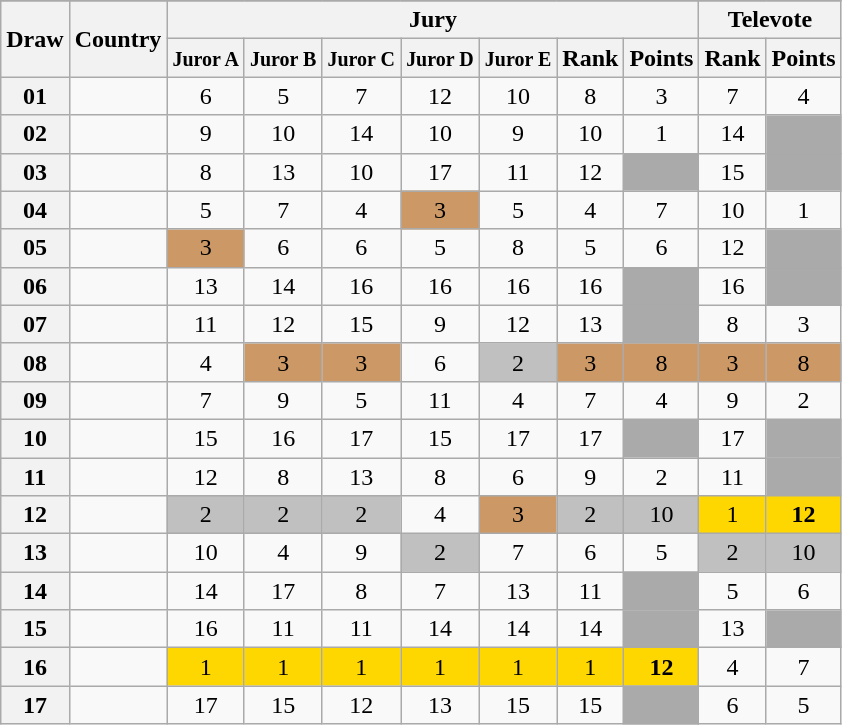<table class="sortable wikitable collapsible plainrowheaders" style="text-align:center;">
<tr>
</tr>
<tr>
<th scope="col" rowspan="2">Draw</th>
<th scope="col" rowspan="2">Country</th>
<th scope="col" colspan="7">Jury</th>
<th scope="col" colspan="2">Televote</th>
</tr>
<tr>
<th scope="col"><small>Juror A</small></th>
<th scope="col"><small>Juror B</small></th>
<th scope="col"><small>Juror C</small></th>
<th scope="col"><small>Juror D</small></th>
<th scope="col"><small>Juror E</small></th>
<th scope="col">Rank</th>
<th scope="col">Points</th>
<th scope="col">Rank</th>
<th scope="col">Points</th>
</tr>
<tr>
<th scope="row" style="text-align:center;">01</th>
<td style="text-align:left;"></td>
<td>6</td>
<td>5</td>
<td>7</td>
<td>12</td>
<td>10</td>
<td>8</td>
<td>3</td>
<td>7</td>
<td>4</td>
</tr>
<tr>
<th scope="row" style="text-align:center;">02</th>
<td style="text-align:left;"></td>
<td>9</td>
<td>10</td>
<td>14</td>
<td>10</td>
<td>9</td>
<td>10</td>
<td>1</td>
<td>14</td>
<td style="background:#AAAAAA;"></td>
</tr>
<tr>
<th scope="row" style="text-align:center;">03</th>
<td style="text-align:left;"></td>
<td>8</td>
<td>13</td>
<td>10</td>
<td>17</td>
<td>11</td>
<td>12</td>
<td style="background:#AAAAAA;"></td>
<td>15</td>
<td style="background:#AAAAAA;"></td>
</tr>
<tr>
<th scope="row" style="text-align:center;">04</th>
<td style="text-align:left;"></td>
<td>5</td>
<td>7</td>
<td>4</td>
<td style="background:#CC9966;">3</td>
<td>5</td>
<td>4</td>
<td>7</td>
<td>10</td>
<td>1</td>
</tr>
<tr>
<th scope="row" style="text-align:center;">05</th>
<td style="text-align:left;"></td>
<td style="background:#CC9966;">3</td>
<td>6</td>
<td>6</td>
<td>5</td>
<td>8</td>
<td>5</td>
<td>6</td>
<td>12</td>
<td style="background:#AAAAAA;"></td>
</tr>
<tr>
<th scope="row" style="text-align:center;">06</th>
<td style="text-align:left;"></td>
<td>13</td>
<td>14</td>
<td>16</td>
<td>16</td>
<td>16</td>
<td>16</td>
<td style="background:#AAAAAA;"></td>
<td>16</td>
<td style="background:#AAAAAA;"></td>
</tr>
<tr>
<th scope="row" style="text-align:center;">07</th>
<td style="text-align:left;"></td>
<td>11</td>
<td>12</td>
<td>15</td>
<td>9</td>
<td>12</td>
<td>13</td>
<td style="background:#AAAAAA;"></td>
<td>8</td>
<td>3</td>
</tr>
<tr>
<th scope="row" style="text-align:center;">08</th>
<td style="text-align:left;"></td>
<td>4</td>
<td style="background:#CC9966;">3</td>
<td style="background:#CC9966;">3</td>
<td>6</td>
<td style="background:silver;">2</td>
<td style="background:#CC9966;">3</td>
<td style="background:#CC9966;">8</td>
<td style="background:#CC9966;">3</td>
<td style="background:#CC9966;">8</td>
</tr>
<tr>
<th scope="row" style="text-align:center;">09</th>
<td style="text-align:left;"></td>
<td>7</td>
<td>9</td>
<td>5</td>
<td>11</td>
<td>4</td>
<td>7</td>
<td>4</td>
<td>9</td>
<td>2</td>
</tr>
<tr>
<th scope="row" style="text-align:center;">10</th>
<td style="text-align:left;"></td>
<td>15</td>
<td>16</td>
<td>17</td>
<td>15</td>
<td>17</td>
<td>17</td>
<td style="background:#AAAAAA;"></td>
<td>17</td>
<td style="background:#AAAAAA;"></td>
</tr>
<tr>
<th scope="row" style="text-align:center;">11</th>
<td style="text-align:left;"></td>
<td>12</td>
<td>8</td>
<td>13</td>
<td>8</td>
<td>6</td>
<td>9</td>
<td>2</td>
<td>11</td>
<td style="background:#AAAAAA;"></td>
</tr>
<tr>
<th scope="row" style="text-align:center;">12</th>
<td style="text-align:left;"></td>
<td style="background:silver;">2</td>
<td style="background:silver;">2</td>
<td style="background:silver;">2</td>
<td>4</td>
<td style="background:#CC9966;">3</td>
<td style="background:silver;">2</td>
<td style="background:silver;">10</td>
<td style="background:gold;">1</td>
<td style="background:gold;"><strong>12</strong></td>
</tr>
<tr>
<th scope="row" style="text-align:center;">13</th>
<td style="text-align:left;"></td>
<td>10</td>
<td>4</td>
<td>9</td>
<td style="background:silver;">2</td>
<td>7</td>
<td>6</td>
<td>5</td>
<td style="background:silver;">2</td>
<td style="background:silver;">10</td>
</tr>
<tr>
<th scope="row" style="text-align:center;">14</th>
<td style="text-align:left;"></td>
<td>14</td>
<td>17</td>
<td>8</td>
<td>7</td>
<td>13</td>
<td>11</td>
<td style="background:#AAAAAA;"></td>
<td>5</td>
<td>6</td>
</tr>
<tr>
<th scope="row" style="text-align:center;">15</th>
<td style="text-align:left;"></td>
<td>16</td>
<td>11</td>
<td>11</td>
<td>14</td>
<td>14</td>
<td>14</td>
<td style="background:#AAAAAA;"></td>
<td>13</td>
<td style="background:#AAAAAA;"></td>
</tr>
<tr>
<th scope="row" style="text-align:center;">16</th>
<td style="text-align:left;"></td>
<td style="background:gold;">1</td>
<td style="background:gold;">1</td>
<td style="background:gold;">1</td>
<td style="background:gold;">1</td>
<td style="background:gold;">1</td>
<td style="background:gold;">1</td>
<td style="background:gold;"><strong>12</strong></td>
<td>4</td>
<td>7</td>
</tr>
<tr>
<th scope="row" style="text-align:center;">17</th>
<td style="text-align:left;"></td>
<td>17</td>
<td>15</td>
<td>12</td>
<td>13</td>
<td>15</td>
<td>15</td>
<td style="background:#AAAAAA;"></td>
<td>6</td>
<td>5</td>
</tr>
</table>
